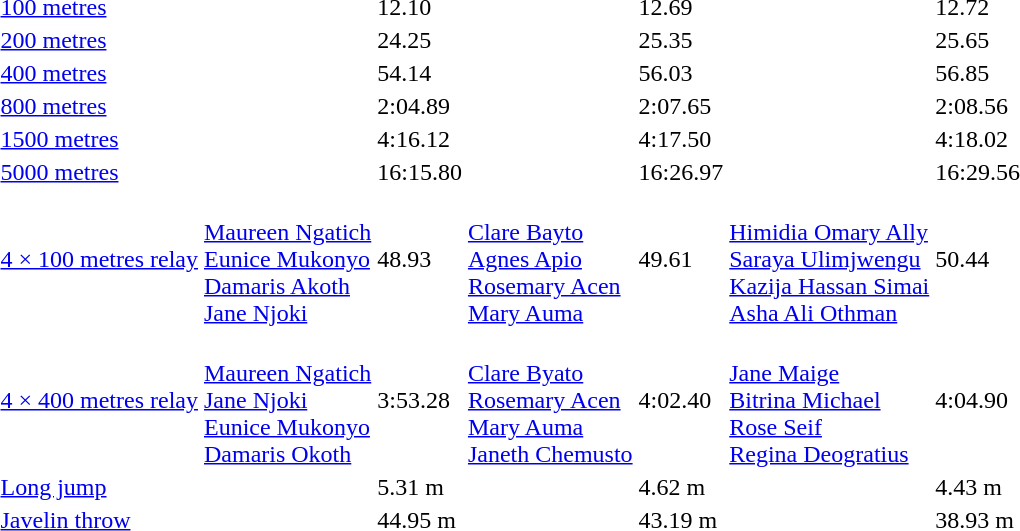<table>
<tr>
<td><a href='#'>100 metres</a></td>
<td></td>
<td>12.10</td>
<td></td>
<td>12.69</td>
<td></td>
<td>12.72</td>
</tr>
<tr>
<td><a href='#'>200 metres</a></td>
<td></td>
<td>24.25</td>
<td></td>
<td>25.35</td>
<td></td>
<td>25.65</td>
</tr>
<tr>
<td><a href='#'>400 metres</a></td>
<td></td>
<td>54.14</td>
<td></td>
<td>56.03</td>
<td></td>
<td>56.85</td>
</tr>
<tr>
<td><a href='#'>800 metres</a></td>
<td></td>
<td>2:04.89</td>
<td></td>
<td>2:07.65</td>
<td></td>
<td>2:08.56</td>
</tr>
<tr>
<td><a href='#'>1500 metres</a></td>
<td></td>
<td>4:16.12</td>
<td></td>
<td>4:17.50</td>
<td></td>
<td>4:18.02</td>
</tr>
<tr>
<td><a href='#'>5000 metres</a></td>
<td></td>
<td>16:15.80</td>
<td></td>
<td>16:26.97</td>
<td></td>
<td>16:29.56</td>
</tr>
<tr>
<td><a href='#'>4 × 100 metres relay</a></td>
<td><br><a href='#'>Maureen Ngatich</a><br><a href='#'>Eunice Mukonyo</a><br><a href='#'>Damaris Akoth</a><br><a href='#'>Jane Njoki</a></td>
<td>48.93</td>
<td><br><a href='#'>Clare Bayto</a><br><a href='#'>Agnes Apio</a><br><a href='#'>Rosemary Acen</a><br><a href='#'>Mary Auma</a></td>
<td>49.61</td>
<td><br><a href='#'>Himidia Omary Ally</a><br><a href='#'>Saraya Ulimjwengu</a><br><a href='#'>Kazija Hassan Simai</a><br><a href='#'>Asha Ali Othman</a></td>
<td>50.44</td>
</tr>
<tr>
<td><a href='#'>4 × 400 metres relay</a></td>
<td><br><a href='#'>Maureen Ngatich</a><br><a href='#'>Jane Njoki</a><br><a href='#'>Eunice Mukonyo</a><br><a href='#'>Damaris Okoth</a></td>
<td>3:53.28</td>
<td><br><a href='#'>Clare Byato</a><br><a href='#'>Rosemary Acen</a><br><a href='#'>Mary Auma</a><br><a href='#'>Janeth Chemusto</a></td>
<td>4:02.40</td>
<td><br><a href='#'>Jane Maige</a><br><a href='#'>Bitrina Michael</a><br><a href='#'>Rose Seif</a><br><a href='#'>Regina Deogratius</a></td>
<td>4:04.90</td>
</tr>
<tr>
<td><a href='#'>Long jump</a></td>
<td></td>
<td>5.31 m</td>
<td></td>
<td>4.62 m</td>
<td></td>
<td>4.43 m</td>
</tr>
<tr>
<td><a href='#'>Javelin throw</a></td>
<td></td>
<td>44.95 m</td>
<td></td>
<td>43.19 m</td>
<td></td>
<td>38.93 m</td>
</tr>
</table>
